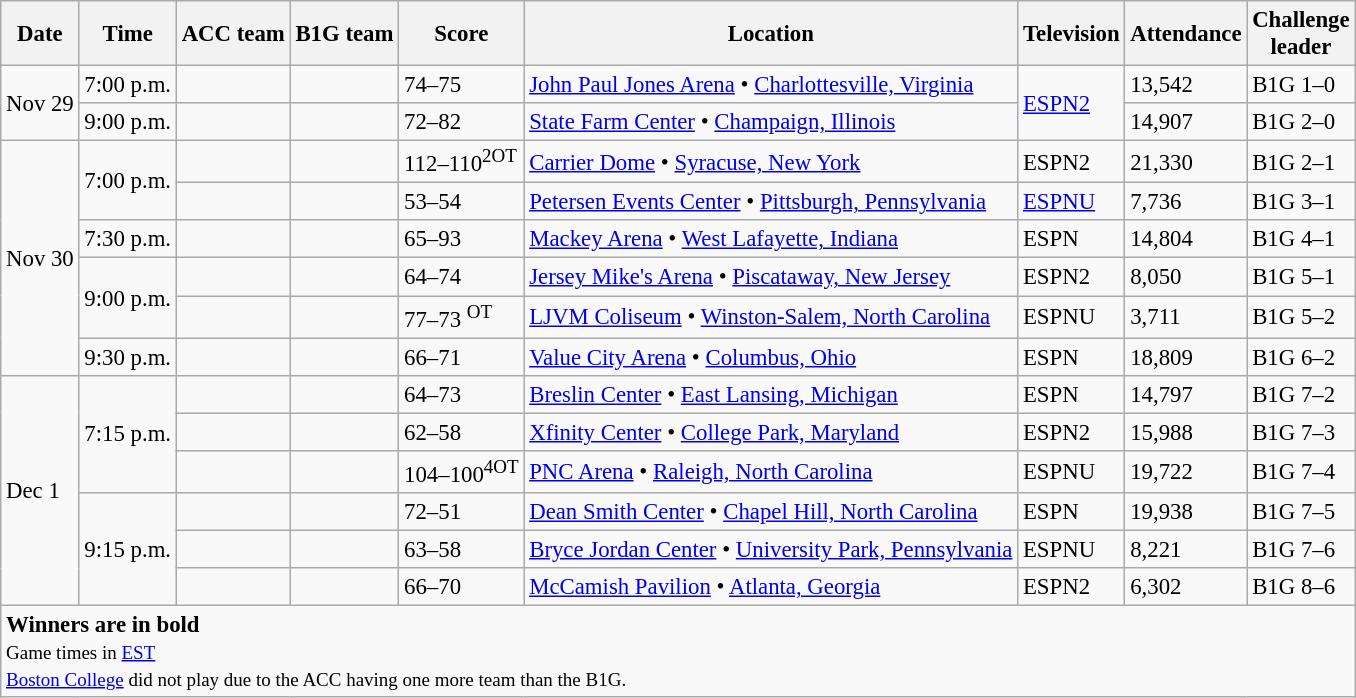<table class="wikitable" style="font-size: 95%">
<tr>
<th>Date</th>
<th>Time</th>
<th>ACC team</th>
<th>B1G team</th>
<th>Score</th>
<th>Location</th>
<th>Television</th>
<th>Attendance</th>
<th>Challenge<br>leader</th>
</tr>
<tr>
<td rowspan=2>Nov 29</td>
<td>7:00 p.m.</td>
<td></td>
<td></td>
<td>74–75</td>
<td><a href='#'>John Paul Jones Arena</a> • <a href='#'>Charlottesville, Virginia</a></td>
<td rowspan=2><a href='#'>ESPN2</a></td>
<td>13,542</td>
<td>B1G 1–0</td>
</tr>
<tr>
<td>9:00 p.m.</td>
<td></td>
<td></td>
<td>72–82</td>
<td><a href='#'>State Farm Center</a> • <a href='#'>Champaign, Illinois</a></td>
<td>14,907</td>
<td>B1G 2–0</td>
</tr>
<tr>
<td rowspan=6>Nov 30</td>
<td rowspan=2>7:00 p.m.</td>
<td></td>
<td></td>
<td>112–110<sup>2OT</sup></td>
<td><a href='#'>Carrier Dome</a> • <a href='#'>Syracuse, New York</a></td>
<td>ESPN2</td>
<td>21,330</td>
<td>B1G 2–1</td>
</tr>
<tr>
<td></td>
<td></td>
<td>53–54</td>
<td><a href='#'>Petersen Events Center</a> • <a href='#'>Pittsburgh, Pennsylvania</a></td>
<td><a href='#'>ESPNU</a></td>
<td>7,736</td>
<td>B1G 3–1</td>
</tr>
<tr>
<td>7:30 p.m.</td>
<td></td>
<td></td>
<td>65–93</td>
<td><a href='#'>Mackey Arena</a> • <a href='#'>West Lafayette, Indiana</a></td>
<td>ESPN</td>
<td>14,804</td>
<td>B1G 4–1</td>
</tr>
<tr>
<td rowspan=2>9:00 p.m.</td>
<td></td>
<td></td>
<td>64–74</td>
<td><a href='#'>Jersey Mike's Arena</a> • <a href='#'>Piscataway, New Jersey</a></td>
<td>ESPN2</td>
<td>8,050</td>
<td>B1G 5–1</td>
</tr>
<tr>
<td></td>
<td></td>
<td>77–73 <sup>OT</sup></td>
<td><a href='#'>LJVM Coliseum</a> • <a href='#'>Winston-Salem, North Carolina</a></td>
<td>ESPNU</td>
<td>3,711</td>
<td>B1G 5–2</td>
</tr>
<tr>
<td>9:30 p.m.</td>
<td></td>
<td></td>
<td>66–71</td>
<td><a href='#'>Value City Arena</a> • <a href='#'>Columbus, Ohio</a></td>
<td>ESPN</td>
<td>18,809</td>
<td>B1G 6–2</td>
</tr>
<tr>
<td rowspan=6>Dec 1</td>
<td rowspan=3>7:15 p.m.</td>
<td></td>
<td></td>
<td>64–73</td>
<td><a href='#'>Breslin Center</a> • <a href='#'>East Lansing, Michigan</a></td>
<td>ESPN</td>
<td>14,797</td>
<td>B1G 7–2</td>
</tr>
<tr>
<td></td>
<td></td>
<td>62–58</td>
<td><a href='#'>Xfinity Center</a> • <a href='#'>College Park, Maryland</a></td>
<td>ESPN2</td>
<td>15,988</td>
<td>B1G 7–3</td>
</tr>
<tr>
<td></td>
<td></td>
<td>104–100<sup>4OT</sup></td>
<td><a href='#'>PNC Arena</a> • <a href='#'>Raleigh, North Carolina</a></td>
<td>ESPNU</td>
<td>19,722</td>
<td>B1G 7–4</td>
</tr>
<tr>
<td rowspan=3>9:15 p.m.</td>
<td></td>
<td></td>
<td>72–51</td>
<td><a href='#'>Dean Smith Center</a> • <a href='#'>Chapel Hill, North Carolina</a></td>
<td>ESPN</td>
<td>19,938</td>
<td>B1G 7–5</td>
</tr>
<tr>
<td></td>
<td></td>
<td>63–58</td>
<td><a href='#'>Bryce Jordan Center</a> • <a href='#'>University Park, Pennsylvania</a></td>
<td>ESPNU</td>
<td>8,221</td>
<td>B1G 7–6</td>
</tr>
<tr>
<td></td>
<td></td>
<td>66–70</td>
<td><a href='#'>McCamish Pavilion</a> • <a href='#'>Atlanta, Georgia</a></td>
<td>ESPN2</td>
<td>6,302</td>
<td>B1G 8–6</td>
</tr>
<tr>
<td colspan=9><strong>Winners are in bold</strong><br><small>Game times in <a href='#'>EST</a><br><a href='#'>Boston College</a> did not play due to the ACC having one more team than the B1G.</small></td>
</tr>
</table>
